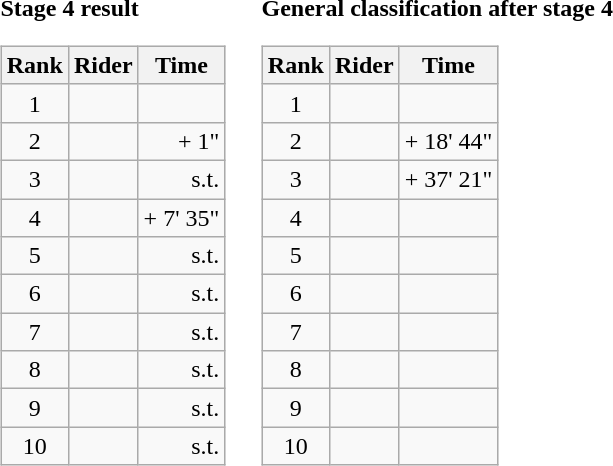<table>
<tr>
<td><strong>Stage 4 result</strong><br><table class="wikitable">
<tr>
<th scope="col">Rank</th>
<th scope="col">Rider</th>
<th scope="col">Time</th>
</tr>
<tr>
<td style="text-align:center;">1</td>
<td></td>
<td style="text-align:right;"></td>
</tr>
<tr>
<td style="text-align:center;">2</td>
<td></td>
<td style="text-align:right;">+ 1"</td>
</tr>
<tr>
<td style="text-align:center;">3</td>
<td></td>
<td style="text-align:right;">s.t.</td>
</tr>
<tr>
<td style="text-align:center;">4</td>
<td></td>
<td style="text-align:right;">+ 7' 35"</td>
</tr>
<tr>
<td style="text-align:center;">5</td>
<td></td>
<td style="text-align:right;">s.t.</td>
</tr>
<tr>
<td style="text-align:center;">6</td>
<td></td>
<td style="text-align:right;">s.t.</td>
</tr>
<tr>
<td style="text-align:center;">7</td>
<td></td>
<td style="text-align:right;">s.t.</td>
</tr>
<tr>
<td style="text-align:center;">8</td>
<td></td>
<td style="text-align:right;">s.t.</td>
</tr>
<tr>
<td style="text-align:center;">9</td>
<td></td>
<td style="text-align:right;">s.t.</td>
</tr>
<tr>
<td style="text-align:center;">10</td>
<td></td>
<td style="text-align:right;">s.t.</td>
</tr>
</table>
</td>
<td></td>
<td><strong>General classification after stage 4</strong><br><table class="wikitable">
<tr>
<th scope="col">Rank</th>
<th scope="col">Rider</th>
<th scope="col">Time</th>
</tr>
<tr>
<td style="text-align:center;">1</td>
<td></td>
<td style="text-align:right;"></td>
</tr>
<tr>
<td style="text-align:center;">2</td>
<td></td>
<td style="text-align:right;">+ 18' 44"</td>
</tr>
<tr>
<td style="text-align:center;">3</td>
<td></td>
<td style="text-align:right;">+ 37' 21"</td>
</tr>
<tr>
<td style="text-align:center;">4</td>
<td></td>
<td></td>
</tr>
<tr>
<td style="text-align:center;">5</td>
<td></td>
<td></td>
</tr>
<tr>
<td style="text-align:center;">6</td>
<td></td>
<td></td>
</tr>
<tr>
<td style="text-align:center;">7</td>
<td></td>
<td></td>
</tr>
<tr>
<td style="text-align:center;">8</td>
<td></td>
<td></td>
</tr>
<tr>
<td style="text-align:center;">9</td>
<td></td>
<td></td>
</tr>
<tr>
<td style="text-align:center;">10</td>
<td></td>
<td></td>
</tr>
</table>
</td>
</tr>
</table>
